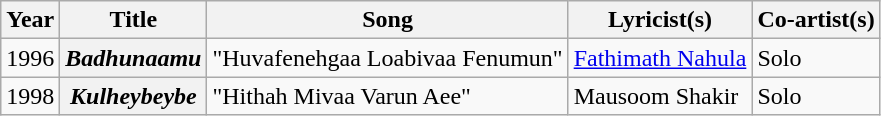<table class="wikitable plainrowheaders">
<tr>
<th scope="col">Year</th>
<th scope="col">Title</th>
<th scope="col">Song</th>
<th scope="col">Lyricist(s)</th>
<th scope="col">Co-artist(s)</th>
</tr>
<tr>
<td>1996</td>
<th scope="row"><em>Badhunaamu</em></th>
<td>"Huvafenehgaa Loabivaa Fenumun"</td>
<td><a href='#'>Fathimath Nahula</a></td>
<td>Solo</td>
</tr>
<tr>
<td>1998</td>
<th scope="row"><em>Kulheybeybe</em></th>
<td>"Hithah Mivaa Varun Aee"</td>
<td>Mausoom Shakir</td>
<td>Solo</td>
</tr>
</table>
